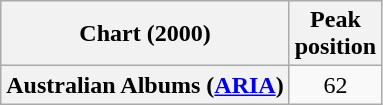<table class="wikitable plainrowheaders" style="text-align:center">
<tr>
<th scope="col">Chart (2000)</th>
<th scope="col">Peak<br>position</th>
</tr>
<tr>
<th scope="row">Australian Albums (<a href='#'>ARIA</a>)</th>
<td>62</td>
</tr>
</table>
